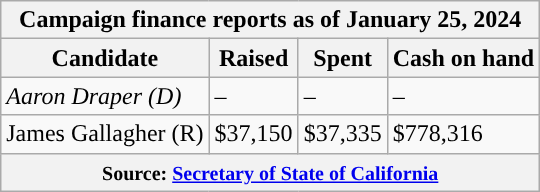<table class="wikitable sortable">
<tr>
<th colspan=4>Campaign finance reports as of January 25, 2024</th>
</tr>
<tr style="text-align:center;">
<th>Candidate</th>
<th>Raised</th>
<th>Spent</th>
<th>Cash on hand</th>
</tr>
<tr>
<td style="color:black;background-color:"><em>Aaron Draper (D)</em></td>
<td>–</td>
<td>–</td>
<td>–</td>
</tr>
<tr>
<td style="background-color:">James Gallagher (R)</td>
<td>$37,150</td>
<td>$37,335</td>
<td>$778,316</td>
</tr>
<tr>
<th colspan="4"><small>Source: <a href='#'>Secretary of State of California</a></small></th>
</tr>
</table>
